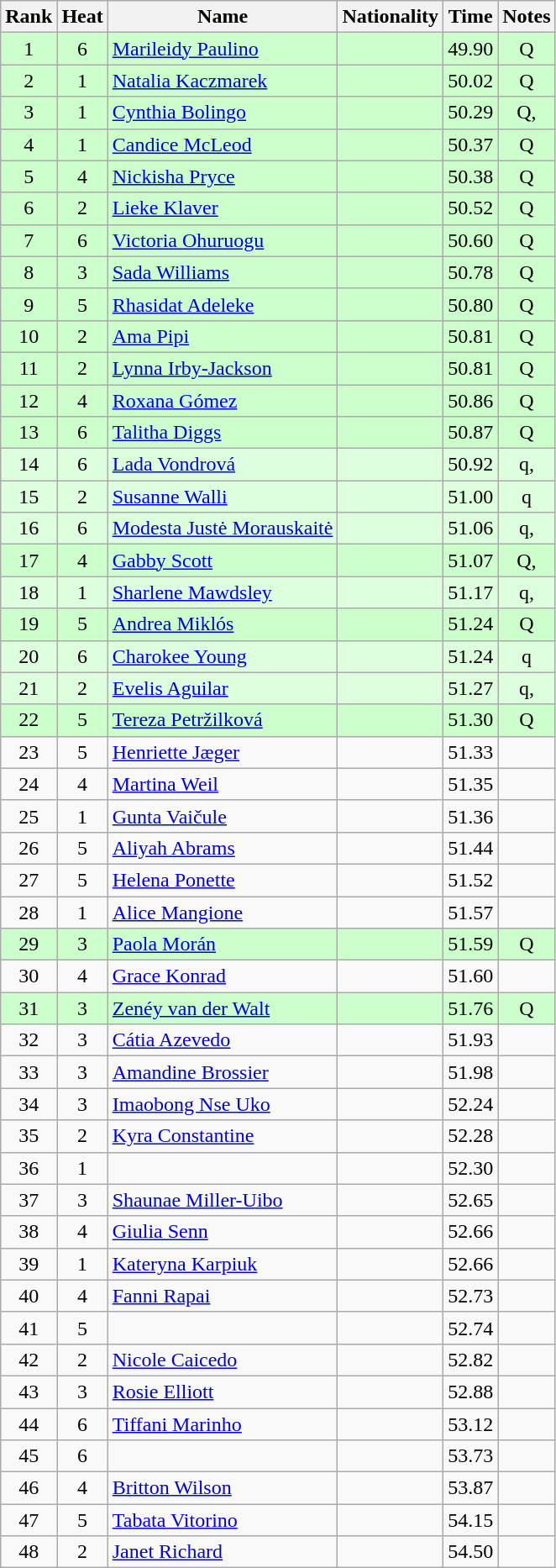<table class="wikitable sortable" style="text-align:center">
<tr>
<th>Rank</th>
<th>Heat</th>
<th>Name</th>
<th>Nationality</th>
<th>Time</th>
<th>Notes</th>
</tr>
<tr bgcolor=ccffcc>
<td>1</td>
<td>6</td>
<td align="left"><a href='#'>Marileidy Paulino</a></td>
<td align="left"></td>
<td>49.90</td>
<td>Q</td>
</tr>
<tr bgcolor=ccffcc>
<td>2</td>
<td>1</td>
<td align="left"><a href='#'>Natalia Kaczmarek</a></td>
<td align="left"></td>
<td>50.02</td>
<td>Q</td>
</tr>
<tr bgcolor=ccffcc>
<td>3</td>
<td>1</td>
<td align="left"><a href='#'>Cynthia Bolingo</a></td>
<td align="left"></td>
<td>50.29</td>
<td>Q, </td>
</tr>
<tr bgcolor=ccffcc>
<td>4</td>
<td>1</td>
<td align="left"><a href='#'>Candice McLeod</a></td>
<td align="left"></td>
<td>50.37</td>
<td>Q</td>
</tr>
<tr bgcolor=ccffcc>
<td>5</td>
<td>4</td>
<td align=left><a href='#'>Nickisha Pryce</a></td>
<td align="left"></td>
<td>50.38</td>
<td>Q</td>
</tr>
<tr bgcolor=ccffcc>
<td>6</td>
<td>2</td>
<td align="left"><a href='#'>Lieke Klaver</a></td>
<td align="left"></td>
<td>50.52</td>
<td>Q</td>
</tr>
<tr bgcolor=ccffcc>
<td>7</td>
<td>6</td>
<td align="left"><a href='#'>Victoria Ohuruogu</a></td>
<td align="left"></td>
<td>50.60</td>
<td>Q</td>
</tr>
<tr bgcolor=ccffcc>
<td>8</td>
<td>3</td>
<td align="left"><a href='#'>Sada Williams</a></td>
<td align="left"></td>
<td>50.78</td>
<td>Q</td>
</tr>
<tr bgcolor=ccffcc>
<td>9</td>
<td>5</td>
<td align="left"><a href='#'>Rhasidat Adeleke</a></td>
<td align="left"></td>
<td>50.80</td>
<td>Q</td>
</tr>
<tr bgcolor=ccffcc>
<td>10</td>
<td>2</td>
<td align=left><a href='#'>Ama Pipi</a></td>
<td align="left"></td>
<td>50.81</td>
<td>Q</td>
</tr>
<tr bgcolor=ccffcc>
<td>11</td>
<td>2</td>
<td align="left"><a href='#'>Lynna Irby-Jackson</a></td>
<td align="left"></td>
<td>50.81</td>
<td>Q</td>
</tr>
<tr bgcolor=ccffcc>
<td>12</td>
<td>4</td>
<td align="left"><a href='#'>Roxana Gómez</a></td>
<td align="left"></td>
<td>50.86</td>
<td>Q</td>
</tr>
<tr bgcolor=ccffcc>
<td>13</td>
<td>6</td>
<td align="left"><a href='#'>Talitha Diggs</a></td>
<td align="left"></td>
<td>50.87</td>
<td>Q</td>
</tr>
<tr bgcolor=ddffdd>
<td>14</td>
<td>6</td>
<td align="left"><a href='#'>Lada Vondrová</a></td>
<td align="left"></td>
<td>50.92</td>
<td>q, </td>
</tr>
<tr bgcolor=ddffdd>
<td>15</td>
<td>2</td>
<td align=left><a href='#'>Susanne Walli</a></td>
<td align="left"></td>
<td>51.00</td>
<td>q</td>
</tr>
<tr bgcolor=ddffdd>
<td>16</td>
<td>6</td>
<td align=left><a href='#'>Modesta Justė Morauskaitė</a></td>
<td align="left"></td>
<td>51.06</td>
<td>q, </td>
</tr>
<tr bgcolor=ccffcc>
<td>17</td>
<td>4</td>
<td align=left><a href='#'>Gabby Scott</a></td>
<td align="left"></td>
<td>51.07</td>
<td>Q, </td>
</tr>
<tr bgcolor=ddffdd>
<td>18</td>
<td>1</td>
<td align="left"><a href='#'>Sharlene Mawdsley</a></td>
<td align="left"></td>
<td>51.17</td>
<td>q, </td>
</tr>
<tr bgcolor=ccffcc>
<td>19</td>
<td>5</td>
<td align="left"><a href='#'>Andrea Miklós</a></td>
<td align="left"></td>
<td>51.24</td>
<td>Q</td>
</tr>
<tr bgcolor=ddffdd>
<td>20</td>
<td>6</td>
<td align="left"><a href='#'>Charokee Young</a></td>
<td align="left"></td>
<td>51.24</td>
<td>q</td>
</tr>
<tr bgcolor=ddffdd>
<td>21</td>
<td>2</td>
<td align="left"><a href='#'>Evelis Aguilar</a></td>
<td align="left"></td>
<td>51.27</td>
<td>q, </td>
</tr>
<tr bgcolor=ccffcc>
<td>22</td>
<td>5</td>
<td align="left"><a href='#'>Tereza Petržilková</a></td>
<td align="left"></td>
<td>51.30</td>
<td>Q</td>
</tr>
<tr>
<td>23</td>
<td>5</td>
<td align="left"><a href='#'>Henriette Jæger</a></td>
<td align="left"></td>
<td>51.33</td>
<td></td>
</tr>
<tr>
<td>24</td>
<td>4</td>
<td align="left"><a href='#'>Martina Weil</a></td>
<td align="left"></td>
<td>51.35</td>
<td></td>
</tr>
<tr>
<td>25</td>
<td>1</td>
<td align="left"><a href='#'>Gunta Vaičule</a></td>
<td align="left"></td>
<td>51.36</td>
<td></td>
</tr>
<tr>
<td>26</td>
<td>5</td>
<td align="left"><a href='#'>Aliyah Abrams</a></td>
<td align="left"></td>
<td>51.44</td>
<td></td>
</tr>
<tr>
<td>27</td>
<td>5</td>
<td align="left"><a href='#'>Helena Ponette</a></td>
<td align="left"></td>
<td>51.52</td>
<td></td>
</tr>
<tr>
<td>28</td>
<td>1</td>
<td align="left"><a href='#'>Alice Mangione</a></td>
<td align="left"></td>
<td>51.57</td>
<td></td>
</tr>
<tr bgcolor=ccffcc>
<td>29</td>
<td>3</td>
<td align="left"><a href='#'>Paola Morán</a></td>
<td align="left"></td>
<td>51.59</td>
<td>Q</td>
</tr>
<tr>
<td>30</td>
<td>4</td>
<td align="left"><a href='#'>Grace Konrad</a></td>
<td align="left"></td>
<td>51.60</td>
<td></td>
</tr>
<tr bgcolor=ccffcc>
<td>31</td>
<td>3</td>
<td align=left><a href='#'>Zenéy van der Walt</a></td>
<td align="left"></td>
<td>51.76</td>
<td>Q</td>
</tr>
<tr>
<td>32</td>
<td>3</td>
<td align=left><a href='#'>Cátia Azevedo</a></td>
<td align="left"></td>
<td>51.93</td>
<td></td>
</tr>
<tr>
<td>33</td>
<td>3</td>
<td align="left"><a href='#'>Amandine Brossier</a></td>
<td align="left"></td>
<td>51.98</td>
<td></td>
</tr>
<tr>
<td>34</td>
<td>3</td>
<td align="left"><a href='#'>Imaobong Nse Uko</a></td>
<td align="left"></td>
<td>52.24</td>
<td></td>
</tr>
<tr>
<td>35</td>
<td>2</td>
<td align="left"><a href='#'>Kyra Constantine</a></td>
<td align="left"></td>
<td>52.28</td>
<td></td>
</tr>
<tr>
<td>36</td>
<td>1</td>
<td align="left"></td>
<td align="left"></td>
<td>52.30</td>
<td></td>
</tr>
<tr>
<td>37</td>
<td>3</td>
<td align="left"><a href='#'>Shaunae Miller-Uibo</a></td>
<td align="left"></td>
<td>52.65</td>
<td></td>
</tr>
<tr>
<td>38</td>
<td>4</td>
<td align="left"><a href='#'>Giulia Senn</a></td>
<td align="left"></td>
<td>52.66</td>
<td></td>
</tr>
<tr>
<td>39</td>
<td>1</td>
<td align="left"><a href='#'>Kateryna Karpiuk</a></td>
<td align="left"></td>
<td>52.66</td>
<td></td>
</tr>
<tr>
<td>40</td>
<td>4</td>
<td align="left"><a href='#'>Fanni Rapai</a></td>
<td align="left"></td>
<td>52.73</td>
<td></td>
</tr>
<tr>
<td>41</td>
<td>5</td>
<td align="left"></td>
<td align="left"></td>
<td>52.74</td>
<td></td>
</tr>
<tr>
<td>42</td>
<td>2</td>
<td align="left"><a href='#'>Nicole Caicedo</a></td>
<td align="left"></td>
<td>52.82</td>
<td></td>
</tr>
<tr>
<td>43</td>
<td>3</td>
<td align="left"><a href='#'>Rosie Elliott</a></td>
<td align="left"></td>
<td>52.88</td>
<td></td>
</tr>
<tr>
<td>44</td>
<td>6</td>
<td align=left><a href='#'>Tiffani Marinho</a></td>
<td align=left></td>
<td>53.12</td>
<td></td>
</tr>
<tr>
<td>45</td>
<td>6</td>
<td align=left></td>
<td align=left></td>
<td>53.73</td>
<td></td>
</tr>
<tr>
<td>46</td>
<td>4</td>
<td align=left><a href='#'>Britton Wilson</a></td>
<td align=left></td>
<td>53.87</td>
<td></td>
</tr>
<tr>
<td>47</td>
<td>5</td>
<td align=left><a href='#'>Tabata Vitorino</a></td>
<td align=left></td>
<td>54.15</td>
<td></td>
</tr>
<tr>
<td>48</td>
<td>2</td>
<td align=left><a href='#'>Janet Richard</a></td>
<td align=left></td>
<td>54.50</td>
<td></td>
</tr>
</table>
